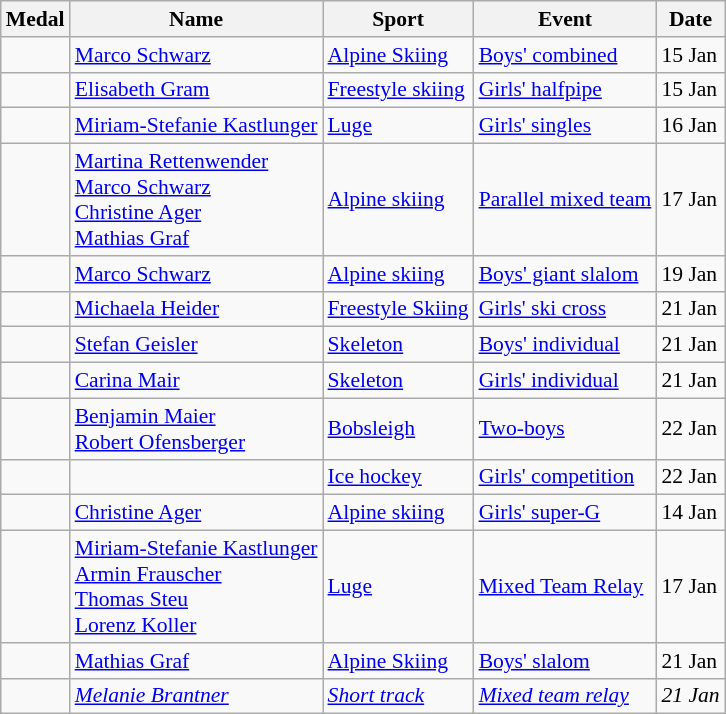<table class="wikitable sortable" style="font-size:90%">
<tr>
<th>Medal</th>
<th>Name</th>
<th>Sport</th>
<th>Event</th>
<th>Date</th>
</tr>
<tr>
<td></td>
<td><a href='#'>Marco Schwarz</a></td>
<td><a href='#'>Alpine Skiing</a></td>
<td><a href='#'>Boys' combined</a></td>
<td>15 Jan</td>
</tr>
<tr>
<td></td>
<td><a href='#'>Elisabeth Gram</a></td>
<td><a href='#'>Freestyle skiing</a></td>
<td><a href='#'>Girls' halfpipe</a></td>
<td>15 Jan</td>
</tr>
<tr>
<td></td>
<td><a href='#'>Miriam-Stefanie Kastlunger</a></td>
<td><a href='#'>Luge</a></td>
<td><a href='#'>Girls' singles</a></td>
<td>16 Jan</td>
</tr>
<tr>
<td></td>
<td><a href='#'>Martina Rettenwender</a><br><a href='#'>Marco Schwarz</a><br><a href='#'>Christine Ager</a><br><a href='#'>Mathias Graf</a></td>
<td><a href='#'>Alpine skiing</a></td>
<td><a href='#'>Parallel mixed team</a></td>
<td>17 Jan</td>
</tr>
<tr>
<td></td>
<td><a href='#'>Marco Schwarz</a></td>
<td><a href='#'>Alpine skiing</a></td>
<td><a href='#'>Boys' giant slalom</a></td>
<td>19 Jan</td>
</tr>
<tr>
<td></td>
<td><a href='#'>Michaela Heider</a></td>
<td><a href='#'>Freestyle Skiing</a></td>
<td><a href='#'>Girls' ski cross</a></td>
<td>21 Jan</td>
</tr>
<tr>
<td></td>
<td><a href='#'>Stefan Geisler</a></td>
<td><a href='#'>Skeleton</a></td>
<td><a href='#'>Boys' individual</a></td>
<td>21 Jan</td>
</tr>
<tr>
<td></td>
<td><a href='#'>Carina Mair</a></td>
<td><a href='#'>Skeleton</a></td>
<td><a href='#'>Girls' individual</a></td>
<td>21 Jan</td>
</tr>
<tr>
<td></td>
<td><a href='#'>Benjamin Maier</a><br><a href='#'>Robert Ofensberger</a></td>
<td><a href='#'>Bobsleigh</a></td>
<td><a href='#'>Two-boys</a></td>
<td>22 Jan</td>
</tr>
<tr>
<td></td>
<td><br></td>
<td><a href='#'>Ice hockey</a></td>
<td><a href='#'>Girls' competition</a></td>
<td>22 Jan</td>
</tr>
<tr>
<td></td>
<td><a href='#'>Christine Ager</a></td>
<td><a href='#'>Alpine skiing</a></td>
<td><a href='#'>Girls' super-G</a></td>
<td>14 Jan</td>
</tr>
<tr>
<td></td>
<td><a href='#'>Miriam-Stefanie Kastlunger</a><br><a href='#'>Armin Frauscher</a><br><a href='#'>Thomas Steu</a><br><a href='#'>Lorenz Koller</a></td>
<td><a href='#'>Luge</a></td>
<td><a href='#'>Mixed Team Relay</a></td>
<td>17 Jan</td>
</tr>
<tr>
<td></td>
<td><a href='#'>Mathias Graf</a></td>
<td><a href='#'>Alpine Skiing</a></td>
<td><a href='#'>Boys' slalom</a></td>
<td>21 Jan</td>
</tr>
<tr>
<td><em></em></td>
<td><em><a href='#'>Melanie Brantner</a></em></td>
<td><em><a href='#'>Short track</a></em></td>
<td><em><a href='#'>Mixed team relay</a></em></td>
<td><em>21 Jan</em></td>
</tr>
</table>
